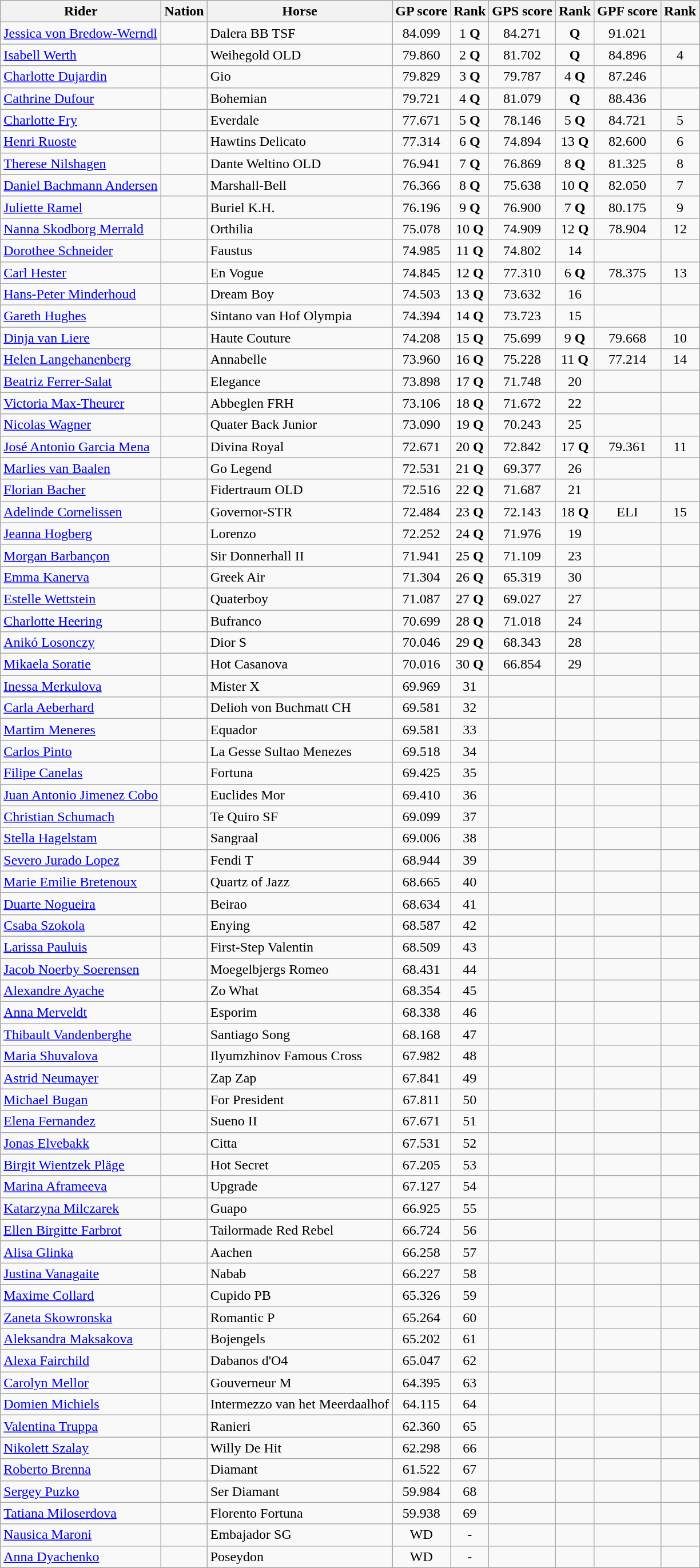<table class="wikitable sortable" style="text-align:center">
<tr>
<th>Rider</th>
<th>Nation</th>
<th>Horse</th>
<th>GP score</th>
<th>Rank</th>
<th>GPS score</th>
<th>Rank</th>
<th>GPF score</th>
<th>Rank</th>
</tr>
<tr>
<td align=left><a href='#'>Jessica von Bredow-Werndl</a></td>
<td align=left></td>
<td align=left>Dalera BB TSF</td>
<td>84.099</td>
<td>1 <strong>Q</strong></td>
<td>84.271</td>
<td> <strong>Q</strong></td>
<td>91.021</td>
<td></td>
</tr>
<tr>
<td align=left><a href='#'>Isabell Werth</a></td>
<td align=left></td>
<td align=left>Weihegold OLD</td>
<td>79.860</td>
<td>2 <strong>Q</strong></td>
<td>81.702</td>
<td> <strong>Q</strong></td>
<td>84.896</td>
<td>4</td>
</tr>
<tr>
<td align=left><a href='#'>Charlotte Dujardin</a></td>
<td align=left></td>
<td align=left>Gio</td>
<td>79.829</td>
<td>3 <strong>Q</strong></td>
<td>79.787</td>
<td>4 <strong>Q</strong></td>
<td>87.246</td>
<td></td>
</tr>
<tr>
<td align=left><a href='#'>Cathrine Dufour</a></td>
<td align=left></td>
<td align=left>Bohemian</td>
<td>79.721</td>
<td>4 <strong>Q</strong></td>
<td>81.079</td>
<td> <strong>Q</strong></td>
<td>88.436</td>
<td></td>
</tr>
<tr>
<td align=left><a href='#'>Charlotte Fry</a></td>
<td align=left></td>
<td align=left>Everdale</td>
<td>77.671</td>
<td>5 <strong>Q</strong></td>
<td>78.146</td>
<td>5 <strong>Q</strong></td>
<td>84.721</td>
<td>5</td>
</tr>
<tr>
<td align=left><a href='#'>Henri Ruoste</a></td>
<td align=left></td>
<td align=left>Hawtins Delicato</td>
<td>77.314</td>
<td>6 <strong>Q</strong></td>
<td>74.894</td>
<td>13 <strong>Q</strong></td>
<td>82.600</td>
<td>6</td>
</tr>
<tr>
<td align=left><a href='#'>Therese Nilshagen</a></td>
<td align=left></td>
<td align=left>Dante Weltino OLD</td>
<td>76.941</td>
<td>7 <strong>Q</strong></td>
<td>76.869</td>
<td>8 <strong>Q</strong></td>
<td>81.325</td>
<td>8</td>
</tr>
<tr>
<td align=left><a href='#'>Daniel Bachmann Andersen</a></td>
<td align=left></td>
<td align=left>Marshall-Bell</td>
<td>76.366</td>
<td>8 <strong>Q</strong></td>
<td>75.638</td>
<td>10 <strong>Q</strong></td>
<td>82.050</td>
<td>7</td>
</tr>
<tr>
<td align=left><a href='#'>Juliette Ramel</a></td>
<td align=left></td>
<td align=left>Buriel K.H.</td>
<td>76.196</td>
<td>9 <strong>Q</strong></td>
<td>76.900</td>
<td>7 <strong>Q</strong></td>
<td>80.175</td>
<td>9</td>
</tr>
<tr>
<td align=left><a href='#'>Nanna Skodborg Merrald</a></td>
<td align=left></td>
<td align=left>Orthilia</td>
<td>75.078</td>
<td>10 <strong>Q</strong></td>
<td>74.909</td>
<td>12 <strong>Q</strong></td>
<td>78.904</td>
<td>12</td>
</tr>
<tr>
<td align=left><a href='#'>Dorothee Schneider</a></td>
<td align=left></td>
<td align=left>Faustus</td>
<td>74.985</td>
<td>11 <strong>Q</strong></td>
<td>74.802</td>
<td>14</td>
<td></td>
<td></td>
</tr>
<tr>
<td align=left><a href='#'>Carl Hester</a></td>
<td align=left></td>
<td align=left>En Vogue</td>
<td>74.845</td>
<td>12 <strong>Q</strong></td>
<td>77.310</td>
<td>6 <strong>Q</strong></td>
<td>78.375</td>
<td>13</td>
</tr>
<tr>
<td align=left><a href='#'>Hans-Peter Minderhoud</a></td>
<td align=left></td>
<td align=left>Dream Boy</td>
<td>74.503</td>
<td>13 <strong>Q</strong></td>
<td>73.632</td>
<td>16</td>
<td></td>
<td></td>
</tr>
<tr>
<td align=left><a href='#'>Gareth Hughes</a></td>
<td align=left></td>
<td align=left>Sintano van Hof Olympia</td>
<td>74.394</td>
<td>14 <strong>Q</strong></td>
<td>73.723</td>
<td>15</td>
<td></td>
<td></td>
</tr>
<tr>
<td align=left><a href='#'>Dinja van Liere</a></td>
<td align=left></td>
<td align=left>Haute Couture</td>
<td>74.208</td>
<td>15 <strong>Q</strong></td>
<td>75.699</td>
<td>9 <strong>Q</strong></td>
<td>79.668</td>
<td>10</td>
</tr>
<tr>
<td align=left><a href='#'>Helen Langehanenberg</a></td>
<td align=left></td>
<td align=left>Annabelle</td>
<td>73.960</td>
<td>16 <strong>Q</strong></td>
<td>75.228</td>
<td>11 <strong>Q</strong></td>
<td>77.214</td>
<td>14</td>
</tr>
<tr>
<td align=left><a href='#'>Beatriz Ferrer-Salat</a></td>
<td align=left></td>
<td align=left>Elegance</td>
<td>73.898</td>
<td>17 <strong>Q</strong></td>
<td>71.748</td>
<td>20</td>
<td></td>
<td></td>
</tr>
<tr>
<td align=left><a href='#'>Victoria Max-Theurer</a></td>
<td align=left></td>
<td align=left>Abbeglen FRH</td>
<td>73.106</td>
<td>18 <strong>Q</strong></td>
<td>71.672</td>
<td>22</td>
<td></td>
<td></td>
</tr>
<tr>
<td align=left><a href='#'>Nicolas Wagner</a></td>
<td align=left></td>
<td align=left>Quater Back Junior</td>
<td>73.090</td>
<td>19 <strong>Q</strong></td>
<td>70.243</td>
<td>25</td>
<td></td>
<td></td>
</tr>
<tr>
<td align=left><a href='#'>José Antonio Garcia Mena</a></td>
<td align=left></td>
<td align=left>Divina Royal</td>
<td>72.671</td>
<td>20 <strong>Q</strong></td>
<td>72.842</td>
<td>17 <strong>Q</strong></td>
<td>79.361</td>
<td>11</td>
</tr>
<tr>
<td align=left><a href='#'>Marlies van Baalen</a></td>
<td align=left></td>
<td align=left>Go Legend</td>
<td>72.531</td>
<td>21 <strong>Q</strong></td>
<td>69.377</td>
<td>26</td>
<td></td>
<td></td>
</tr>
<tr>
<td align=left><a href='#'>Florian Bacher</a></td>
<td align=left></td>
<td align=left>Fidertraum OLD</td>
<td>72.516</td>
<td>22 <strong>Q</strong></td>
<td>71.687</td>
<td>21</td>
<td></td>
<td></td>
</tr>
<tr>
<td align=left><a href='#'>Adelinde Cornelissen</a></td>
<td align=left></td>
<td align=left>Governor-STR</td>
<td>72.484</td>
<td>23 <strong>Q</strong></td>
<td>72.143</td>
<td>18 <strong>Q</strong></td>
<td>ELI</td>
<td>15</td>
</tr>
<tr>
<td align=left><a href='#'>Jeanna Hogberg</a></td>
<td align=left></td>
<td align=left>Lorenzo</td>
<td>72.252</td>
<td>24 <strong>Q</strong></td>
<td>71.976</td>
<td>19</td>
<td></td>
<td></td>
</tr>
<tr>
<td align=left><a href='#'>Morgan Barbançon</a></td>
<td align=left></td>
<td align=left>Sir Donnerhall II</td>
<td>71.941</td>
<td>25 <strong>Q</strong></td>
<td>71.109</td>
<td>23</td>
<td></td>
<td></td>
</tr>
<tr>
<td align=left><a href='#'>Emma Kanerva</a></td>
<td align=left></td>
<td align=left>Greek Air</td>
<td>71.304</td>
<td>26 <strong>Q</strong></td>
<td>65.319</td>
<td>30</td>
<td></td>
<td></td>
</tr>
<tr>
<td align=left><a href='#'>Estelle Wettstein</a></td>
<td align=left></td>
<td align=left>Quaterboy</td>
<td>71.087</td>
<td>27 <strong>Q</strong></td>
<td>69.027</td>
<td>27</td>
<td></td>
<td></td>
</tr>
<tr>
<td align=left><a href='#'>Charlotte Heering</a></td>
<td align=left></td>
<td align=left>Bufranco</td>
<td>70.699</td>
<td>28 <strong>Q</strong></td>
<td>71.018</td>
<td>24</td>
<td></td>
<td></td>
</tr>
<tr>
<td align=left><a href='#'>Anikó Losonczy</a></td>
<td align=left></td>
<td align=left>Dior S</td>
<td>70.046</td>
<td>29 <strong>Q</strong></td>
<td>68.343</td>
<td>28</td>
<td></td>
<td></td>
</tr>
<tr>
<td align=left><a href='#'>Mikaela Soratie</a></td>
<td align=left></td>
<td align=left>Hot Casanova</td>
<td>70.016</td>
<td>30 <strong>Q</strong></td>
<td>66.854</td>
<td>29</td>
<td></td>
<td></td>
</tr>
<tr>
<td align=left><a href='#'>Inessa Merkulova</a></td>
<td align=left></td>
<td align=left>Mister X</td>
<td>69.969</td>
<td>31</td>
<td></td>
<td></td>
<td></td>
<td></td>
</tr>
<tr>
<td align=left><a href='#'>Carla Aeberhard</a></td>
<td align=left></td>
<td align=left>Delioh von Buchmatt CH</td>
<td>69.581</td>
<td>32</td>
<td></td>
<td></td>
<td></td>
<td></td>
</tr>
<tr>
<td align=left><a href='#'>Martim Meneres</a></td>
<td align=left></td>
<td align=left>Equador</td>
<td>69.581</td>
<td>33</td>
<td></td>
<td></td>
<td></td>
<td></td>
</tr>
<tr>
<td align=left><a href='#'>Carlos Pinto</a></td>
<td align=left></td>
<td align=left>La Gesse Sultao Menezes</td>
<td>69.518</td>
<td>34</td>
<td></td>
<td></td>
<td></td>
<td></td>
</tr>
<tr>
<td align=left><a href='#'>Filipe Canelas</a></td>
<td align=left></td>
<td align=left>Fortuna</td>
<td>69.425</td>
<td>35</td>
<td></td>
<td></td>
<td></td>
<td></td>
</tr>
<tr>
<td align=left><a href='#'>Juan Antonio Jimenez Cobo</a></td>
<td align=left></td>
<td align=left>Euclides Mor</td>
<td>69.410</td>
<td>36</td>
<td></td>
<td></td>
<td></td>
<td></td>
</tr>
<tr>
<td align=left><a href='#'>Christian Schumach</a></td>
<td align=left></td>
<td align=left>Te Quiro SF</td>
<td>69.099</td>
<td>37</td>
<td></td>
<td></td>
<td></td>
<td></td>
</tr>
<tr>
<td align=left><a href='#'>Stella Hagelstam</a></td>
<td align=left></td>
<td align=left>Sangraal</td>
<td>69.006</td>
<td>38</td>
<td></td>
<td></td>
<td></td>
<td></td>
</tr>
<tr>
<td align=left><a href='#'>Severo Jurado Lopez</a></td>
<td align=left></td>
<td align=left>Fendi T</td>
<td>68.944</td>
<td>39</td>
<td></td>
<td></td>
<td></td>
<td></td>
</tr>
<tr>
<td align=left><a href='#'>Marie Emilie Bretenoux</a></td>
<td align=left></td>
<td align=left>Quartz of Jazz</td>
<td>68.665</td>
<td>40</td>
<td></td>
<td></td>
<td></td>
<td></td>
</tr>
<tr>
<td align=left><a href='#'>Duarte Nogueira</a></td>
<td align=left></td>
<td align=left>Beirao</td>
<td>68.634</td>
<td>41</td>
<td></td>
<td></td>
<td></td>
<td></td>
</tr>
<tr>
<td align=left><a href='#'>Csaba Szokola</a></td>
<td align=left></td>
<td align=left>Enying</td>
<td>68.587</td>
<td>42</td>
<td></td>
<td></td>
<td></td>
<td></td>
</tr>
<tr>
<td align=left><a href='#'>Larissa Pauluis</a></td>
<td align=left></td>
<td align=left>First-Step Valentin</td>
<td>68.509</td>
<td>43</td>
<td></td>
<td></td>
<td></td>
<td></td>
</tr>
<tr>
<td align=left><a href='#'>Jacob Noerby Soerensen</a></td>
<td align=left></td>
<td align=left>Moegelbjergs Romeo</td>
<td>68.431</td>
<td>44</td>
<td></td>
<td></td>
<td></td>
<td></td>
</tr>
<tr>
<td align=left><a href='#'>Alexandre Ayache</a></td>
<td align=left></td>
<td align=left>Zo What</td>
<td>68.354</td>
<td>45</td>
<td></td>
<td></td>
<td></td>
<td></td>
</tr>
<tr>
<td align=left><a href='#'>Anna Merveldt</a></td>
<td align=left></td>
<td align=left>Esporim</td>
<td>68.338</td>
<td>46</td>
<td></td>
<td></td>
<td></td>
<td></td>
</tr>
<tr>
<td align=left><a href='#'>Thibault Vandenberghe</a></td>
<td align=left></td>
<td align=left>Santiago Song</td>
<td>68.168</td>
<td>47</td>
<td></td>
<td></td>
<td></td>
<td></td>
</tr>
<tr>
<td align=left><a href='#'>Maria Shuvalova</a></td>
<td align=left></td>
<td align=left>Ilyumzhinov Famous Cross</td>
<td>67.982</td>
<td>48</td>
<td></td>
<td></td>
<td></td>
<td></td>
</tr>
<tr>
<td align=left><a href='#'>Astrid Neumayer</a></td>
<td align=left></td>
<td align=left>Zap Zap</td>
<td>67.841</td>
<td>49</td>
<td></td>
<td></td>
<td></td>
<td></td>
</tr>
<tr>
<td align=left><a href='#'>Michael Bugan</a></td>
<td align=left></td>
<td align=left>For President</td>
<td>67.811</td>
<td>50</td>
<td></td>
<td></td>
<td></td>
<td></td>
</tr>
<tr>
<td align=left><a href='#'>Elena Fernandez</a></td>
<td align=left></td>
<td align=left>Sueno II</td>
<td>67.671</td>
<td>51</td>
<td></td>
<td></td>
<td></td>
<td></td>
</tr>
<tr>
<td align=left><a href='#'>Jonas Elvebakk</a></td>
<td align=left></td>
<td align=left>Citta</td>
<td>67.531</td>
<td>52</td>
<td></td>
<td></td>
<td></td>
<td></td>
</tr>
<tr>
<td align=left><a href='#'>Birgit Wientzek Pläge</a></td>
<td align=left></td>
<td align=left>Hot Secret</td>
<td>67.205</td>
<td>53</td>
<td></td>
<td></td>
<td></td>
<td></td>
</tr>
<tr>
<td align=left><a href='#'>Marina Aframeeva</a></td>
<td align=left></td>
<td align=left>Upgrade</td>
<td>67.127</td>
<td>54</td>
<td></td>
<td></td>
<td></td>
<td></td>
</tr>
<tr>
<td align=left><a href='#'>Katarzyna Milczarek</a></td>
<td align=left></td>
<td align=left>Guapo</td>
<td>66.925</td>
<td>55</td>
<td></td>
<td></td>
<td></td>
<td></td>
</tr>
<tr>
<td align=left><a href='#'>Ellen Birgitte Farbrot</a></td>
<td align=left></td>
<td align=left>Tailormade Red Rebel</td>
<td>66.724</td>
<td>56</td>
<td></td>
<td></td>
<td></td>
<td></td>
</tr>
<tr>
<td align=left><a href='#'>Alisa Glinka</a></td>
<td align=left></td>
<td align=left>Aachen</td>
<td>66.258</td>
<td>57</td>
<td></td>
<td></td>
<td></td>
<td></td>
</tr>
<tr>
<td align=left><a href='#'>Justina Vanagaite</a></td>
<td align=left></td>
<td align=left>Nabab</td>
<td>66.227</td>
<td>58</td>
<td></td>
<td></td>
<td></td>
<td></td>
</tr>
<tr>
<td align=left><a href='#'>Maxime Collard</a></td>
<td align=left></td>
<td align=left>Cupido PB</td>
<td>65.326</td>
<td>59</td>
<td></td>
<td></td>
<td></td>
<td></td>
</tr>
<tr>
<td align=left><a href='#'>Zaneta Skowronska</a></td>
<td align=left></td>
<td align=left>Romantic P</td>
<td>65.264</td>
<td>60</td>
<td></td>
<td></td>
<td></td>
<td></td>
</tr>
<tr>
<td align=left><a href='#'>Aleksandra Maksakova</a></td>
<td align=left></td>
<td align=left>Bojengels</td>
<td>65.202</td>
<td>61</td>
<td></td>
<td></td>
<td></td>
<td></td>
</tr>
<tr>
<td align=left><a href='#'>Alexa Fairchild</a></td>
<td align=left></td>
<td align=left>Dabanos d'O4</td>
<td>65.047</td>
<td>62</td>
<td></td>
<td></td>
<td></td>
<td></td>
</tr>
<tr>
<td align=left><a href='#'>Carolyn Mellor</a></td>
<td align=left></td>
<td align=left>Gouverneur M</td>
<td>64.395</td>
<td>63</td>
<td></td>
<td></td>
<td></td>
<td></td>
</tr>
<tr>
<td align=left><a href='#'>Domien Michiels</a></td>
<td align=left></td>
<td align=left>Intermezzo van het Meerdaalhof</td>
<td>64.115</td>
<td>64</td>
<td></td>
<td></td>
<td></td>
<td></td>
</tr>
<tr>
<td align=left><a href='#'>Valentina Truppa</a></td>
<td align=left></td>
<td align=left>Ranieri</td>
<td>62.360</td>
<td>65</td>
<td></td>
<td></td>
<td></td>
<td></td>
</tr>
<tr>
<td align=left><a href='#'>Nikolett Szalay</a></td>
<td align=left></td>
<td align=left>Willy De Hit</td>
<td>62.298</td>
<td>66</td>
<td></td>
<td></td>
<td></td>
<td></td>
</tr>
<tr>
<td align=left><a href='#'>Roberto Brenna</a></td>
<td align=left></td>
<td align=left>Diamant</td>
<td>61.522</td>
<td>67</td>
<td></td>
<td></td>
<td></td>
<td></td>
</tr>
<tr>
<td align=left><a href='#'>Sergey Puzko</a></td>
<td align=left></td>
<td align=left>Ser Diamant</td>
<td>59.984</td>
<td>68</td>
<td></td>
<td></td>
<td></td>
<td></td>
</tr>
<tr>
<td align=left><a href='#'>Tatiana Miloserdova</a></td>
<td align=left></td>
<td align=left>Florento Fortuna</td>
<td>59.938</td>
<td>69</td>
<td></td>
<td></td>
<td></td>
<td></td>
</tr>
<tr>
<td align=left><a href='#'>Nausica Maroni</a></td>
<td align=left></td>
<td align=left>Embajador SG</td>
<td>WD</td>
<td>-</td>
<td></td>
<td></td>
<td></td>
<td></td>
</tr>
<tr>
<td align=left><a href='#'>Anna Dyachenko</a></td>
<td align=left></td>
<td align=left>Poseydon</td>
<td>WD</td>
<td>-</td>
<td></td>
<td></td>
<td></td>
<td></td>
</tr>
</table>
